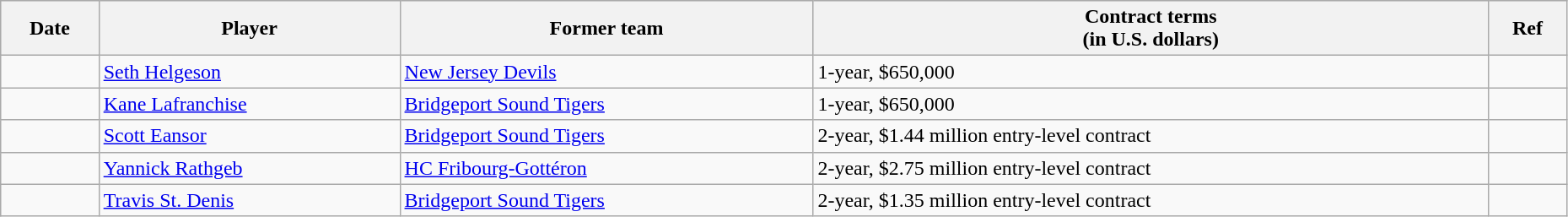<table class="wikitable" width=98%>
<tr style="background:#ddd; text-align:center;">
<th>Date</th>
<th>Player</th>
<th>Former team</th>
<th>Contract terms<br>(in U.S. dollars)</th>
<th>Ref</th>
</tr>
<tr>
<td></td>
<td><a href='#'>Seth Helgeson</a></td>
<td><a href='#'>New Jersey Devils</a></td>
<td>1-year, $650,000</td>
<td></td>
</tr>
<tr>
<td></td>
<td><a href='#'>Kane Lafranchise</a></td>
<td><a href='#'>Bridgeport Sound Tigers</a></td>
<td>1-year, $650,000</td>
<td></td>
</tr>
<tr>
<td></td>
<td><a href='#'>Scott Eansor</a></td>
<td><a href='#'>Bridgeport Sound Tigers</a></td>
<td>2-year, $1.44 million entry-level contract</td>
<td></td>
</tr>
<tr>
<td></td>
<td><a href='#'>Yannick Rathgeb</a></td>
<td><a href='#'>HC Fribourg-Gottéron</a></td>
<td>2-year, $2.75 million entry-level contract</td>
<td></td>
</tr>
<tr>
<td></td>
<td><a href='#'>Travis St. Denis</a></td>
<td><a href='#'>Bridgeport Sound Tigers</a></td>
<td>2-year, $1.35 million entry-level contract</td>
<td></td>
</tr>
</table>
